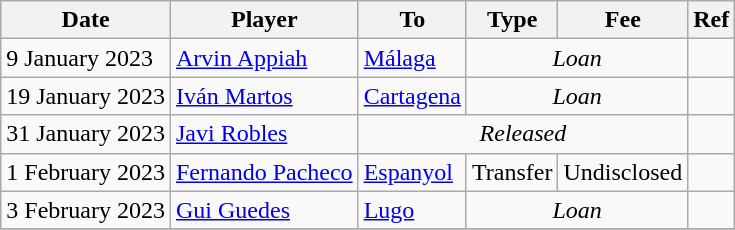<table class="wikitable">
<tr>
<th>Date</th>
<th>Player</th>
<th>To</th>
<th>Type</th>
<th>Fee</th>
<th>Ref</th>
</tr>
<tr>
<td>9 January 2023</td>
<td> <a href='#'>Arvin Appiah</a></td>
<td><a href='#'>Málaga</a></td>
<td colspan=2 align=center><em>Loan</em></td>
<td align=center></td>
</tr>
<tr>
<td>19 January 2023</td>
<td> <a href='#'>Iván Martos</a></td>
<td><a href='#'>Cartagena</a></td>
<td colspan=2 align=center><em>Loan</em></td>
<td align=center></td>
</tr>
<tr>
<td>31 January 2023</td>
<td> <a href='#'>Javi Robles</a></td>
<td colspan=3 align=center><em>Released</em></td>
<td align=center></td>
</tr>
<tr>
<td>1 February 2023</td>
<td> <a href='#'>Fernando Pacheco</a></td>
<td><a href='#'>Espanyol</a></td>
<td align=center>Transfer</td>
<td align=center>Undisclosed</td>
<td align=center></td>
</tr>
<tr>
<td>3 February 2023</td>
<td> <a href='#'>Gui Guedes</a></td>
<td><a href='#'>Lugo</a></td>
<td colspan=2 align=center><em>Loan</em></td>
<td align=center></td>
</tr>
<tr>
</tr>
</table>
